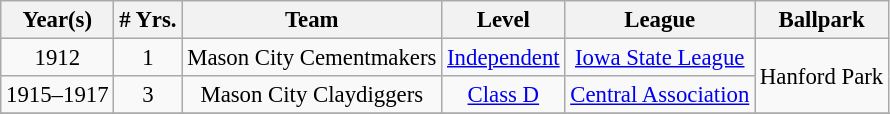<table class="wikitable" style="text-align:center; font-size: 95%;">
<tr>
<th>Year(s)</th>
<th># Yrs.</th>
<th>Team</th>
<th>Level</th>
<th>League</th>
<th>Ballpark</th>
</tr>
<tr>
<td>1912</td>
<td>1</td>
<td>Mason City Cementmakers</td>
<td><a href='#'>Independent</a></td>
<td><a href='#'>Iowa State League</a></td>
<td rowspan=2>Hanford Park</td>
</tr>
<tr>
<td>1915–1917</td>
<td>3</td>
<td>Mason City Claydiggers</td>
<td><a href='#'>Class D</a></td>
<td><a href='#'>Central Association</a></td>
</tr>
<tr>
</tr>
</table>
